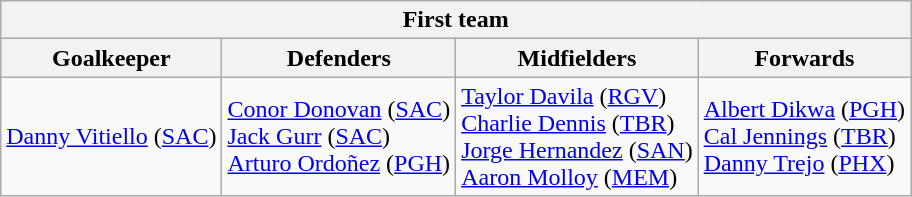<table class="wikitable">
<tr>
<th colspan="4">First team</th>
</tr>
<tr>
<th>Goalkeeper</th>
<th>Defenders</th>
<th>Midfielders</th>
<th>Forwards</th>
</tr>
<tr>
<td> <a href='#'>Danny Vitiello</a> (<a href='#'>SAC</a>)</td>
<td> <a href='#'>Conor Donovan</a> (<a href='#'>SAC</a>)<br> <a href='#'>Jack Gurr</a> (<a href='#'>SAC</a>)<br> <a href='#'>Arturo Ordoñez</a> (<a href='#'>PGH</a>)</td>
<td> <a href='#'>Taylor Davila</a> (<a href='#'>RGV</a>)<br> <a href='#'>Charlie Dennis</a> (<a href='#'>TBR</a>)<br> <a href='#'>Jorge Hernandez</a> (<a href='#'>SAN</a>)<br> <a href='#'>Aaron Molloy</a> (<a href='#'>MEM</a>)</td>
<td> <a href='#'>Albert Dikwa</a> (<a href='#'>PGH</a>)<br> <a href='#'>Cal Jennings</a> (<a href='#'>TBR</a>)<br> <a href='#'>Danny Trejo</a> (<a href='#'>PHX</a>)</td>
</tr>
</table>
